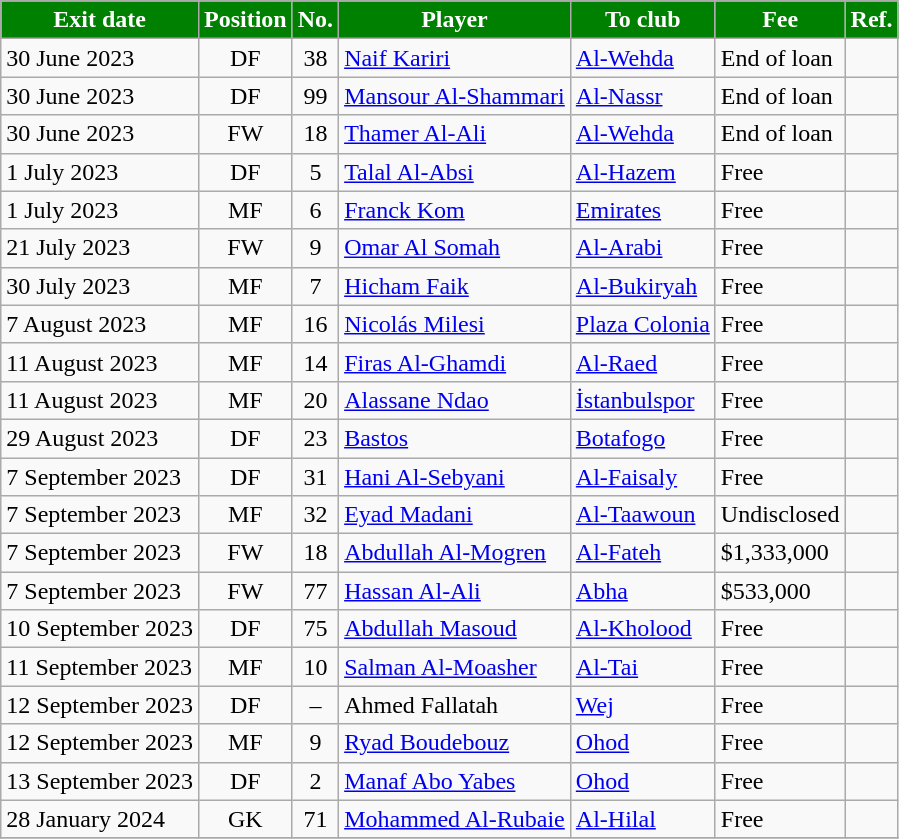<table class="wikitable sortable">
<tr>
<th style="background:green; color:white;">Exit date</th>
<th style="background:green; color:white;">Position</th>
<th style="background:green; color:white;">No.</th>
<th style="background:green; color:white;">Player</th>
<th style="background:green; color:white;">To club</th>
<th style="background:green; color:white;">Fee</th>
<th style="background:green; color:white;">Ref.</th>
</tr>
<tr>
<td>30 June 2023</td>
<td style="text-align:center;">DF</td>
<td style="text-align:center;">38</td>
<td style="text-align:left;"> <a href='#'>Naif Kariri</a></td>
<td style="text-align:left;"> <a href='#'>Al-Wehda</a></td>
<td>End of loan</td>
<td></td>
</tr>
<tr>
<td>30 June 2023</td>
<td style="text-align:center;">DF</td>
<td style="text-align:center;">99</td>
<td style="text-align:left;"> <a href='#'>Mansour Al-Shammari</a></td>
<td style="text-align:left;"> <a href='#'>Al-Nassr</a></td>
<td>End of loan</td>
<td></td>
</tr>
<tr>
<td>30 June 2023</td>
<td style="text-align:center;">FW</td>
<td style="text-align:center;">18</td>
<td style="text-align:left;"> <a href='#'>Thamer Al-Ali</a></td>
<td style="text-align:left;"> <a href='#'>Al-Wehda</a></td>
<td>End of loan</td>
<td></td>
</tr>
<tr>
<td>1 July 2023</td>
<td style="text-align:center;">DF</td>
<td style="text-align:center;">5</td>
<td style="text-align:left;"> <a href='#'>Talal Al-Absi</a></td>
<td style="text-align:left;"> <a href='#'>Al-Hazem</a></td>
<td>Free</td>
<td></td>
</tr>
<tr>
<td>1 July 2023</td>
<td style="text-align:center;">MF</td>
<td style="text-align:center;">6</td>
<td style="text-align:left;"> <a href='#'>Franck Kom</a></td>
<td style="text-align:left;"> <a href='#'>Emirates</a></td>
<td>Free</td>
<td></td>
</tr>
<tr>
<td>21 July 2023</td>
<td style="text-align:center;">FW</td>
<td style="text-align:center;">9</td>
<td style="text-align:left;"> <a href='#'>Omar Al Somah</a></td>
<td style="text-align:left;"> <a href='#'>Al-Arabi</a></td>
<td>Free</td>
<td></td>
</tr>
<tr>
<td>30 July 2023</td>
<td style="text-align:center;">MF</td>
<td style="text-align:center;">7</td>
<td style="text-align:left;"> <a href='#'>Hicham Faik</a></td>
<td style="text-align:left;"> <a href='#'>Al-Bukiryah</a></td>
<td>Free</td>
<td></td>
</tr>
<tr>
<td>7 August 2023</td>
<td style="text-align:center;">MF</td>
<td style="text-align:center;">16</td>
<td style="text-align:left;"> <a href='#'>Nicolás Milesi</a></td>
<td style="text-align:left;"> <a href='#'>Plaza Colonia</a></td>
<td>Free</td>
<td></td>
</tr>
<tr>
<td>11 August 2023</td>
<td style="text-align:center;">MF</td>
<td style="text-align:center;">14</td>
<td style="text-align:left;"> <a href='#'>Firas Al-Ghamdi</a></td>
<td style="text-align:left;"> <a href='#'>Al-Raed</a></td>
<td>Free</td>
<td></td>
</tr>
<tr>
<td>11 August 2023</td>
<td style="text-align:center;">MF</td>
<td style="text-align:center;">20</td>
<td style="text-align:left;"> <a href='#'>Alassane Ndao</a></td>
<td style="text-align:left;"> <a href='#'>İstanbulspor</a></td>
<td>Free</td>
<td></td>
</tr>
<tr>
<td>29 August 2023</td>
<td style="text-align:center;">DF</td>
<td style="text-align:center;">23</td>
<td style="text-align:left;"> <a href='#'>Bastos</a></td>
<td style="text-align:left;"> <a href='#'>Botafogo</a></td>
<td>Free</td>
<td></td>
</tr>
<tr>
<td>7 September 2023</td>
<td style="text-align:center;">DF</td>
<td style="text-align:center;">31</td>
<td style="text-align:left;"> <a href='#'>Hani Al-Sebyani</a></td>
<td style="text-align:left;"> <a href='#'>Al-Faisaly</a></td>
<td>Free</td>
<td></td>
</tr>
<tr>
<td>7 September 2023</td>
<td style="text-align:center;">MF</td>
<td style="text-align:center;">32</td>
<td style="text-align:left;"> <a href='#'>Eyad Madani</a></td>
<td style="text-align:left;"> <a href='#'>Al-Taawoun</a></td>
<td>Undisclosed</td>
<td></td>
</tr>
<tr>
<td>7 September 2023</td>
<td style="text-align:center;">FW</td>
<td style="text-align:center;">18</td>
<td style="text-align:left;"> <a href='#'>Abdullah Al-Mogren</a></td>
<td style="text-align:left;"> <a href='#'>Al-Fateh</a></td>
<td>$1,333,000</td>
<td></td>
</tr>
<tr>
<td>7 September 2023</td>
<td style="text-align:center;">FW</td>
<td style="text-align:center;">77</td>
<td style="text-align:left;"> <a href='#'>Hassan Al-Ali</a></td>
<td style="text-align:left;"> <a href='#'>Abha</a></td>
<td>$533,000</td>
<td></td>
</tr>
<tr>
<td>10 September 2023</td>
<td style="text-align:center;">DF</td>
<td style="text-align:center;">75</td>
<td style="text-align:left;"> <a href='#'>Abdullah Masoud</a></td>
<td style="text-align:left;"> <a href='#'>Al-Kholood</a></td>
<td>Free</td>
<td></td>
</tr>
<tr>
<td>11 September 2023</td>
<td style="text-align:center;">MF</td>
<td style="text-align:center;">10</td>
<td style="text-align:left;"> <a href='#'>Salman Al-Moasher</a></td>
<td style="text-align:left;"> <a href='#'>Al-Tai</a></td>
<td>Free</td>
<td></td>
</tr>
<tr>
<td>12 September 2023</td>
<td style="text-align:center;">DF</td>
<td style="text-align:center;">–</td>
<td style="text-align:left;"> Ahmed Fallatah</td>
<td style="text-align:left;"> <a href='#'>Wej</a></td>
<td>Free</td>
<td></td>
</tr>
<tr>
<td>12 September 2023</td>
<td style="text-align:center;">MF</td>
<td style="text-align:center;">9</td>
<td style="text-align:left;"> <a href='#'>Ryad Boudebouz</a></td>
<td style="text-align:left;"> <a href='#'>Ohod</a></td>
<td>Free</td>
<td></td>
</tr>
<tr>
<td>13 September 2023</td>
<td style="text-align:center;">DF</td>
<td style="text-align:center;">2</td>
<td style="text-align:left;"> <a href='#'>Manaf Abo Yabes</a></td>
<td style="text-align:left;"> <a href='#'>Ohod</a></td>
<td>Free</td>
<td></td>
</tr>
<tr>
<td>28 January 2024</td>
<td style="text-align:center;">GK</td>
<td style="text-align:center;">71</td>
<td style="text-align:left;"> <a href='#'>Mohammed Al-Rubaie</a></td>
<td style="text-align:left;"> <a href='#'>Al-Hilal</a></td>
<td>Free</td>
<td></td>
</tr>
<tr>
</tr>
</table>
